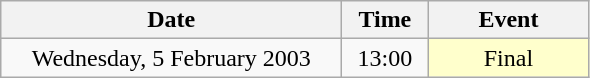<table class = "wikitable" style="text-align:center;">
<tr>
<th width=220>Date</th>
<th width=50>Time</th>
<th width=100>Event</th>
</tr>
<tr>
<td>Wednesday, 5 February 2003</td>
<td>13:00</td>
<td bgcolor=ffffcc>Final</td>
</tr>
</table>
